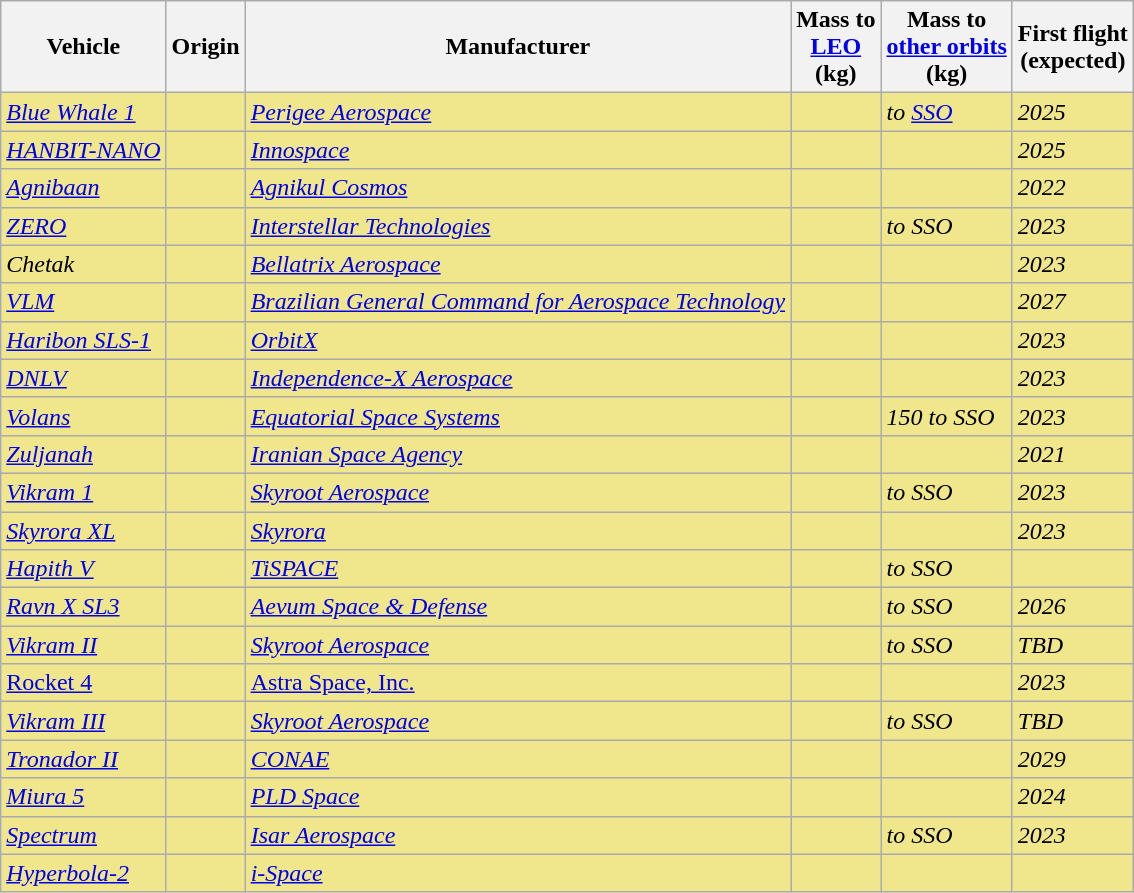<table class="wikitable sortable sticky-header sort-under">
<tr>
<th>Vehicle</th>
<th>Origin</th>
<th>Manufacturer</th>
<th>Mass to<br><a href='#'>LEO</a><br>(kg)</th>
<th>Mass to<br><a href='#'>other orbits</a><br>(kg)</th>
<th>First flight<br>(expected)</th>
</tr>
<tr style="background:khaki;font-style:italic">
<td><a href='#'>Blue Whale 1</a></td>
<td></td>
<td><a href='#'>Perigee Aerospace</a></td>
<td></td>
<td> to <a href='#'>SSO</a></td>
<td>2025</td>
</tr>
<tr style="background:khaki;font-style:italic">
<td><a href='#'>HANBIT-NANO</a></td>
<td></td>
<td><a href='#'>Innospace</a></td>
<td></td>
<td></td>
<td>2025</td>
</tr>
<tr style="background:khaki;font-style:italic">
<td><a href='#'>Agnibaan</a></td>
<td></td>
<td><a href='#'>Agnikul Cosmos</a></td>
<td></td>
<td></td>
<td>2022</td>
</tr>
<tr style="background:khaki;font-style:italic">
<td><a href='#'>ZERO</a></td>
<td></td>
<td><a href='#'>Interstellar Technologies</a></td>
<td></td>
<td> to SSO</td>
<td>2023</td>
</tr>
<tr style="background:khaki;font-style:italic">
<td>Chetak</td>
<td></td>
<td><a href='#'>Bellatrix Aerospace</a></td>
<td></td>
<td></td>
<td>2023</td>
</tr>
<tr style="background:khaki;font-style:italic">
<td><a href='#'>VLM</a></td>
<td></td>
<td><a href='#'>Brazilian General Command for Aerospace Technology</a></td>
<td></td>
<td></td>
<td>2027</td>
</tr>
<tr style="background:khaki;font-style:italic">
<td><a href='#'>Haribon SLS-1</a></td>
<td></td>
<td><a href='#'>OrbitX</a></td>
<td></td>
<td></td>
<td>2023</td>
</tr>
<tr style="background:khaki;font-style:italic">
<td><a href='#'>DNLV</a></td>
<td></td>
<td><a href='#'>Independence-X Aerospace</a></td>
<td></td>
<td></td>
<td>2023</td>
</tr>
<tr style="background:khaki;font-style:italic">
<td><a href='#'>Volans</a></td>
<td></td>
<td><a href='#'>Equatorial Space Systems</a></td>
<td></td>
<td>150 to SSO</td>
<td>2023</td>
</tr>
<tr style="background:khaki;font-style:italic">
<td><a href='#'>Zuljanah</a></td>
<td></td>
<td><a href='#'>Iranian Space Agency</a></td>
<td></td>
<td></td>
<td>2021</td>
</tr>
<tr style="background:khaki;font-style:italic">
<td><a href='#'>Vikram 1</a></td>
<td></td>
<td><a href='#'>Skyroot Aerospace</a></td>
<td></td>
<td> to SSO</td>
<td>2023</td>
</tr>
<tr style="background:khaki;font-style:italic">
<td><a href='#'>Skyrora XL</a></td>
<td></td>
<td><a href='#'>Skyrora</a></td>
<td></td>
<td></td>
<td>2023</td>
</tr>
<tr style="background:khaki;font-style:italic">
<td><a href='#'>Hapith V</a></td>
<td></td>
<td><a href='#'>TiSPACE</a></td>
<td></td>
<td> to SSO</td>
<td></td>
</tr>
<tr style="background:khaki;font-style:italic">
<td><a href='#'>Ravn X SL3</a></td>
<td></td>
<td><a href='#'>Aevum Space & Defense</a></td>
<td></td>
<td> to SSO</td>
<td>2026</td>
</tr>
<tr style="background:khaki;font-style:italic">
<td><a href='#'>Vikram II</a></td>
<td></td>
<td><a href='#'>Skyroot Aerospace</a></td>
<td></td>
<td> to SSO</td>
<td>TBD</td>
</tr>
<tr style="background:khaki;">
<td><a href='#'>Rocket 4</a></td>
<td></td>
<td><a href='#'>Astra Space, Inc.</a></td>
<td></td>
<td></td>
<td><em>2023</em></td>
</tr>
<tr style="background:khaki;font-style:italic">
<td><a href='#'>Vikram III</a></td>
<td></td>
<td><a href='#'>Skyroot Aerospace</a></td>
<td></td>
<td> to SSO</td>
<td>TBD</td>
</tr>
<tr style="background:khaki;font-style:italic">
<td><a href='#'>Tronador II</a></td>
<td></td>
<td><a href='#'>CONAE</a></td>
<td></td>
<td></td>
<td>2029</td>
</tr>
<tr style="background:khaki;font-style:italic">
<td><a href='#'>Miura 5</a></td>
<td></td>
<td><a href='#'>PLD Space</a></td>
<td></td>
<td></td>
<td>2024</td>
</tr>
<tr style="background:khaki;font-style:italic">
<td><a href='#'>Spectrum</a></td>
<td></td>
<td><a href='#'>Isar Aerospace</a></td>
<td></td>
<td> to SSO</td>
<td>2023</td>
</tr>
<tr style="background:khaki;font-style:italic">
<td><a href='#'>Hyperbola-2</a></td>
<td></td>
<td><a href='#'>i-Space</a></td>
<td></td>
<td></td>
<td></td>
</tr>
</table>
